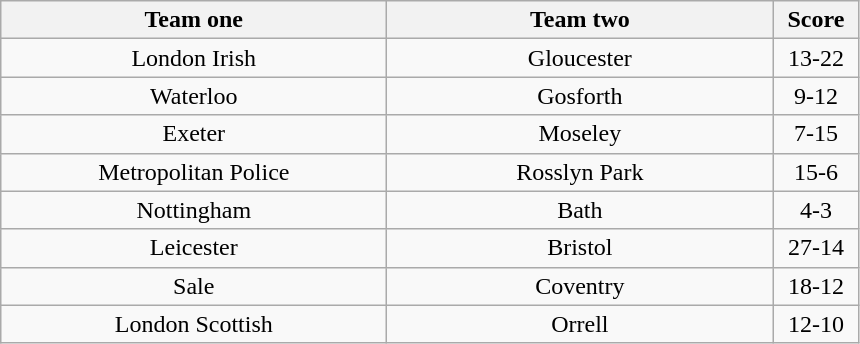<table class="wikitable" style="text-align: center">
<tr>
<th width=250>Team one</th>
<th width=250>Team two</th>
<th width=50>Score</th>
</tr>
<tr>
<td>London Irish</td>
<td>Gloucester</td>
<td>13-22</td>
</tr>
<tr>
<td>Waterloo</td>
<td>Gosforth</td>
<td>9-12</td>
</tr>
<tr>
<td>Exeter</td>
<td>Moseley</td>
<td>7-15</td>
</tr>
<tr>
<td>Metropolitan Police</td>
<td>Rosslyn Park</td>
<td>15-6</td>
</tr>
<tr>
<td>Nottingham</td>
<td>Bath</td>
<td>4-3</td>
</tr>
<tr>
<td>Leicester</td>
<td>Bristol</td>
<td>27-14</td>
</tr>
<tr>
<td>Sale</td>
<td>Coventry</td>
<td>18-12</td>
</tr>
<tr>
<td>London Scottish</td>
<td>Orrell</td>
<td>12-10</td>
</tr>
</table>
